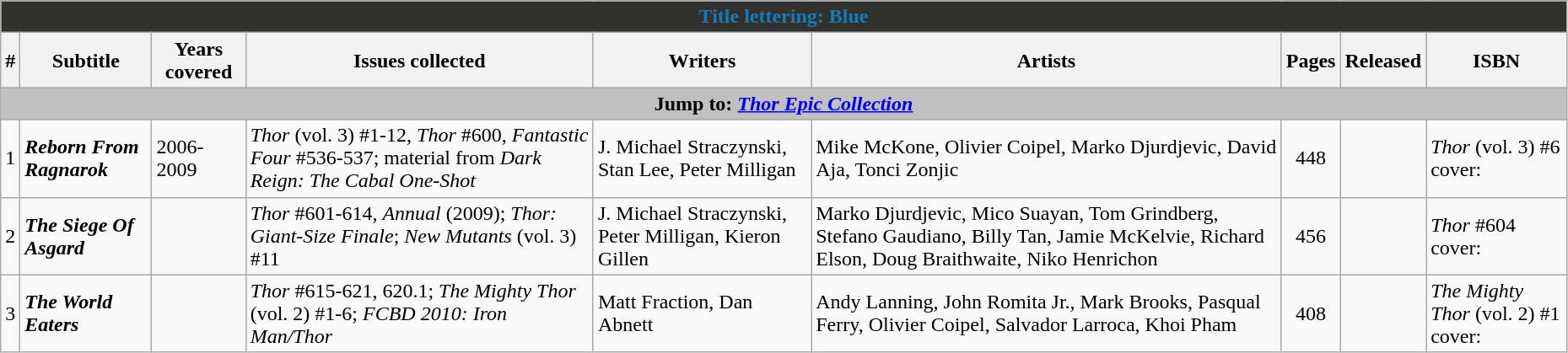<table class="wikitable sortable" width=98%>
<tr>
<th colspan=9 style="background-color: #31312D; color: #177AB8;">Title lettering: Blue</th>
</tr>
<tr>
<th class="unsortable">#</th>
<th class="unsortable">Subtitle</th>
<th>Years covered</th>
<th class="unsortable">Issues collected</th>
<th class="unsortable">Writers</th>
<th class="unsortable">Artists</th>
<th class="unsortable">Pages</th>
<th>Released</th>
<th class="unsortable">ISBN</th>
</tr>
<tr>
<th colspan=9 style="background-color: silver;">Jump to: <a href='#'><em>Thor</em> <em>Epic Collection</em></a></th>
</tr>
<tr>
<td>1</td>
<td><strong><em>Reborn From Ragnarok</em></strong></td>
<td>2006-2009</td>
<td><em>Thor</em> (vol. 3) #1-12, <em>Thor</em> #600, <em>Fantastic Four</em> #536-537; material from <em>Dark Reign: The Cabal One-Shot</em></td>
<td>J. Michael Straczynski, Stan Lee, Peter Milligan</td>
<td>Mike McKone, Olivier Coipel, Marko Djurdjevic, David Aja, Tonci Zonjic</td>
<td style="text-align: center;">448</td>
<td></td>
<td><em>Thor</em> (vol. 3) #6 cover: </td>
</tr>
<tr>
<td>2</td>
<td><strong><em>The Siege Of Asgard</em></strong></td>
<td></td>
<td><em>Thor</em> #601-614, <em>Annual</em> (2009); <em>Thor: Giant-Size Finale</em>; <em>New Mutants</em> (vol. 3) #11</td>
<td>J. Michael Straczynski, Peter Milligan, Kieron Gillen</td>
<td>Marko Djurdjevic, Mico Suayan, Tom Grindberg, Stefano Gaudiano, Billy Tan, Jamie McKelvie, Richard Elson, Doug Braithwaite, Niko Henrichon</td>
<td style="text-align: center;">456</td>
<td></td>
<td><em>Thor</em> #604 cover: </td>
</tr>
<tr>
<td>3</td>
<td><strong><em>The World Eaters</em></strong></td>
<td></td>
<td><em>Thor</em> #615-621, 620.1; <em>The Mighty Thor</em> (vol. 2) #1-6; <em>FCBD 2010: Iron Man/Thor</em></td>
<td>Matt Fraction, Dan Abnett</td>
<td>Andy Lanning, John Romita Jr., Mark Brooks, Pasqual Ferry, Olivier Coipel, Salvador Larroca, Khoi Pham</td>
<td style="text-align: center;">408</td>
<td></td>
<td><em>The Mighty Thor</em> (vol. 2) #1 cover: </td>
</tr>
</table>
